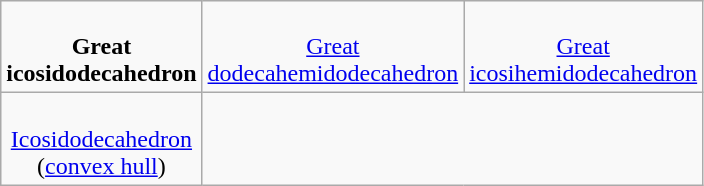<table class="wikitable" width="400" style="vertical-align:top;text-align:center">
<tr>
<td align=center><br><strong>Great icosidodecahedron</strong></td>
<td align=center><br><a href='#'>Great dodecahemidodecahedron</a></td>
<td align=center><br><a href='#'>Great icosihemidodecahedron</a></td>
</tr>
<tr>
<td align=center><br><a href='#'>Icosidodecahedron</a> (<a href='#'>convex hull</a>)</td>
</tr>
</table>
